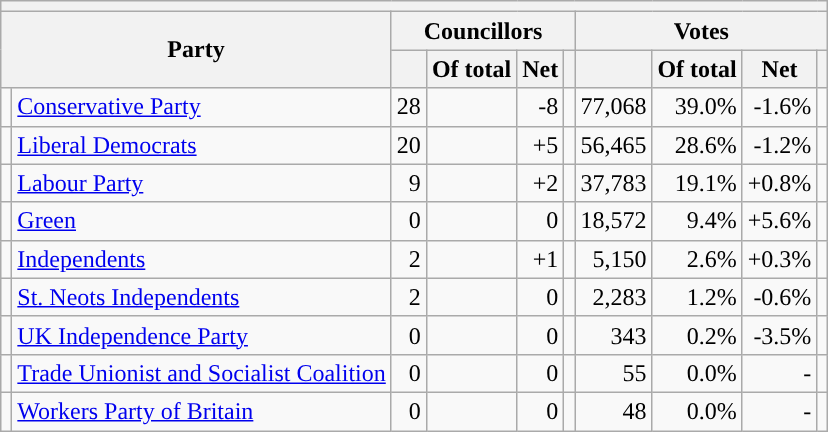<table class="wikitable sortable" style="text-align:center;">
<tr>
<th colspan="10"></th>
</tr>
<tr>
<th colspan="2" rowspan="2">Party</th>
<th colspan="4">Councillors</th>
<th colspan="4">Votes</th>
</tr>
<tr>
<th></th>
<th>Of total</th>
<th>Net</th>
<th class="unsortable"></th>
<th></th>
<th>Of total</th>
<th>Net</th>
<th class="unsortable"></th>
</tr>
<tr>
<td style="color:inherit;background:"></td>
<td style="text-align:left;"><a href='#'>Conservative Party</a></td>
<td style="text-align:right;">28</td>
<td style="text-align:right;"></td>
<td style="text-align:right;">-8</td>
<td data-sort-value=""></td>
<td style="text-align:right;">77,068</td>
<td style="text-align:right;">39.0%</td>
<td style="text-align:right;">-1.6%</td>
<td></td>
</tr>
<tr>
<td style="color:inherit;background:"></td>
<td style="text-align:left;"><a href='#'>Liberal Democrats</a></td>
<td style="text-align:right;">20</td>
<td style="text-align:right;"></td>
<td style="text-align:right;">+5</td>
<td data-sort-value=""></td>
<td style="text-align:right;">56,465</td>
<td style="text-align:right;">28.6%</td>
<td style="text-align:right;">-1.2%</td>
<td></td>
</tr>
<tr>
<td style="color:inherit;background:"></td>
<td style="text-align:left;"><a href='#'>Labour Party</a></td>
<td style="text-align:right;">9</td>
<td style="text-align:right;"></td>
<td style="text-align:right;">+2</td>
<td data-sort-value=""></td>
<td style="text-align:right;">37,783</td>
<td style="text-align:right;">19.1%</td>
<td style="text-align:right;">+0.8%</td>
<td></td>
</tr>
<tr>
<td style="color:inherit;background:"></td>
<td style="text-align:left;"><a href='#'>Green</a></td>
<td style="text-align:right;">0</td>
<td style="text-align:right;"></td>
<td style="text-align:right;">0</td>
<td data-sort-value=""></td>
<td style="text-align:right;">18,572</td>
<td style="text-align:right;">9.4%</td>
<td style="text-align:right;">+5.6%</td>
<td></td>
</tr>
<tr>
<td style="color:inherit;background:"></td>
<td style="text-align:left;"><a href='#'>Independents</a></td>
<td style="text-align:right;">2</td>
<td style="text-align:right;"></td>
<td style="text-align:right;">+1</td>
<td data-sort-value=""></td>
<td style="text-align:right;">5,150</td>
<td style="text-align:right;">2.6%</td>
<td style="text-align:right;">+0.3%</td>
<td></td>
</tr>
<tr>
<td style="color:inherit;background:"></td>
<td style="text-align:left;"><a href='#'>St. Neots Independents</a></td>
<td style="text-align:right;">2</td>
<td style="text-align:right;"></td>
<td style="text-align:right;">0</td>
<td data-sort-value=""></td>
<td style="text-align:right;">2,283</td>
<td style="text-align:right;">1.2%</td>
<td style="text-align:right;">-0.6%</td>
<td></td>
</tr>
<tr>
<td style="color:inherit;background:"></td>
<td style="text-align:left;"><a href='#'>UK Independence Party</a></td>
<td style="text-align:right;">0</td>
<td style="text-align:right;"></td>
<td style="text-align:right;">0</td>
<td data-sort-value=""></td>
<td style="text-align:right;">343</td>
<td style="text-align:right;">0.2%</td>
<td style="text-align:right;">-3.5%</td>
<td></td>
</tr>
<tr>
<td style="color:inherit;background:"></td>
<td style="text-align:left;"><a href='#'>Trade Unionist and Socialist Coalition</a></td>
<td style="text-align:right;">0</td>
<td style="text-align:right;"></td>
<td style="text-align:right;">0</td>
<td data-sort-value=""></td>
<td style="text-align:right;">55</td>
<td style="text-align:right;">0.0%</td>
<td style="text-align:right;">-</td>
<td></td>
</tr>
<tr>
<td style="color:inherit;background:"></td>
<td style="text-align:left;"><a href='#'>Workers Party of Britain</a></td>
<td style="text-align:right;">0</td>
<td style="text-align:right;"></td>
<td style="text-align:right;">0</td>
<td data-sort-value=""></td>
<td style="text-align:right;">48</td>
<td style="text-align:right;">0.0%</td>
<td style="text-align:right;">-</td>
<td></td>
</tr>
</table>
